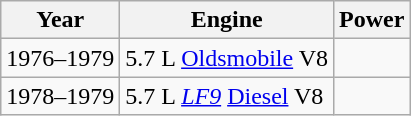<table class=wikitable>
<tr>
<th>Year</th>
<th>Engine</th>
<th>Power</th>
</tr>
<tr>
<td>1976–1979</td>
<td>5.7 L <a href='#'>Oldsmobile</a> V8</td>
<td></td>
</tr>
<tr>
<td>1978–1979</td>
<td>5.7 L <em><a href='#'>LF9</a></em> <a href='#'>Diesel</a> V8</td>
<td></td>
</tr>
</table>
